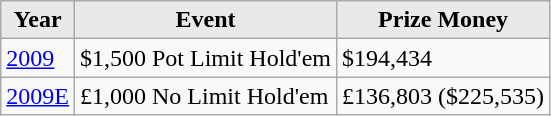<table class="wikitable">
<tr>
<th style="background: #E9E9E9;">Year</th>
<th style="background: #E9E9E9;">Event</th>
<th style="background: #E9E9E9;">Prize Money</th>
</tr>
<tr>
<td><a href='#'>2009</a></td>
<td>$1,500 Pot Limit Hold'em</td>
<td>$194,434</td>
</tr>
<tr>
<td><a href='#'>2009E</a></td>
<td>£1,000 No Limit Hold'em</td>
<td>£136,803 ($225,535)</td>
</tr>
</table>
